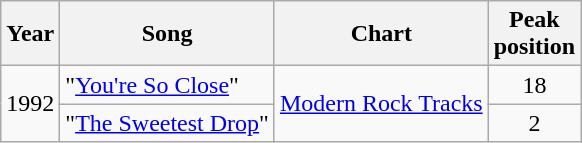<table class="wikitable">
<tr>
<th>Year</th>
<th>Song</th>
<th>Chart</th>
<th>Peak<br>position</th>
</tr>
<tr>
<td rowspan="4">1992</td>
<td>"<a href='#'>You're So Close</a>"</td>
<td rowspan="4"><a href='#'>Modern Rock Tracks</a></td>
<td align="center">18</td>
</tr>
<tr>
<td>"<a href='#'>The Sweetest Drop</a>"</td>
<td align="center">2</td>
</tr>
</table>
